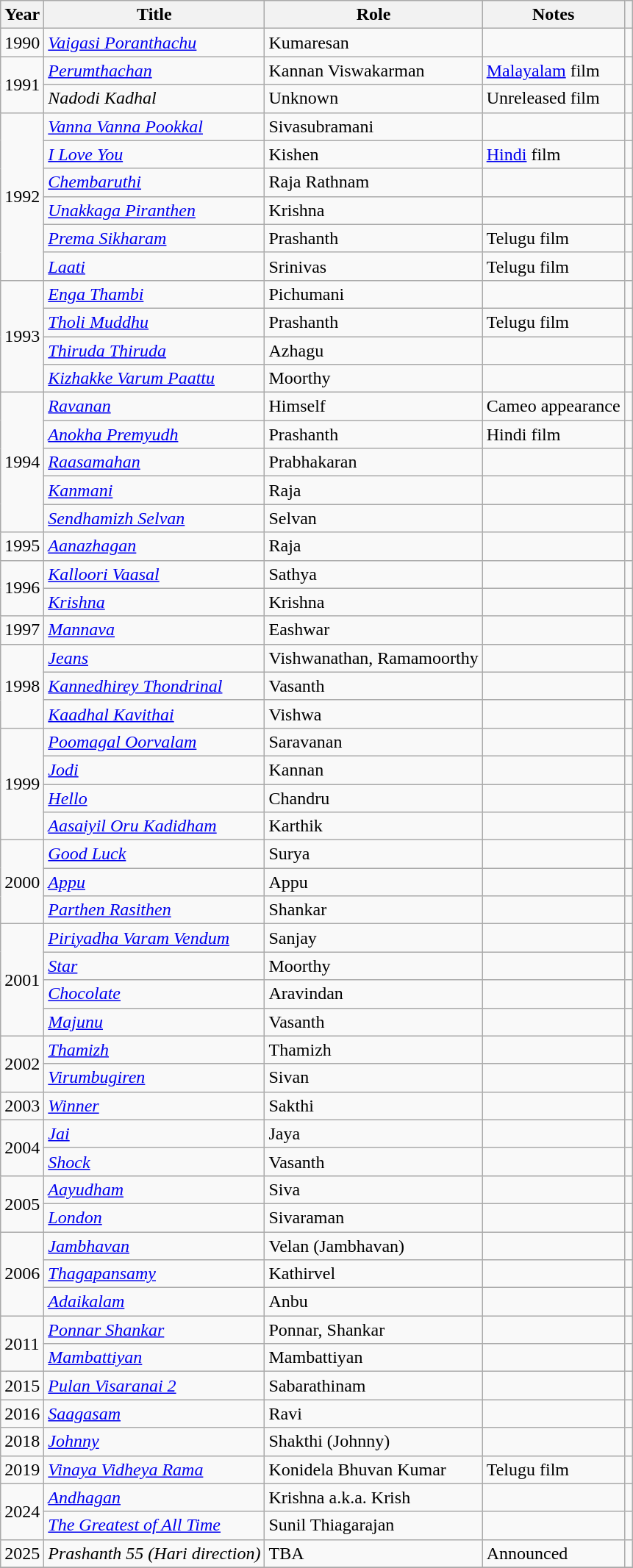<table class="wikitable sortable">
<tr>
<th scope="col">Year</th>
<th scope="col">Title</th>
<th scope="col">Role</th>
<th class="unsortable" scope="col">Notes</th>
<th class="unsortable" scope="col"></th>
</tr>
<tr>
<td>1990</td>
<td><em><a href='#'>Vaigasi Poranthachu</a></em></td>
<td>Kumaresan</td>
<td></td>
<td></td>
</tr>
<tr>
<td rowspan="2">1991</td>
<td><em><a href='#'>Perumthachan</a></em></td>
<td>Kannan Viswakarman</td>
<td><a href='#'>Malayalam</a> film</td>
<td></td>
</tr>
<tr>
<td><em>Nadodi Kadhal</em></td>
<td>Unknown</td>
<td>Unreleased film</td>
<td></td>
</tr>
<tr>
<td rowspan="6">1992</td>
<td><em><a href='#'>Vanna Vanna Pookkal</a></em></td>
<td>Sivasubramani</td>
<td></td>
<td></td>
</tr>
<tr>
<td><em><a href='#'>I Love You</a></em></td>
<td>Kishen</td>
<td><a href='#'>Hindi</a> film</td>
<td></td>
</tr>
<tr>
<td><em><a href='#'>Chembaruthi</a></em></td>
<td>Raja Rathnam</td>
<td></td>
<td></td>
</tr>
<tr>
<td><em><a href='#'>Unakkaga Piranthen</a></em></td>
<td>Krishna</td>
<td></td>
<td></td>
</tr>
<tr>
<td><em><a href='#'>Prema Sikharam</a></em></td>
<td>Prashanth</td>
<td>Telugu film</td>
<td></td>
</tr>
<tr>
<td><em><a href='#'>Laati</a></em></td>
<td>Srinivas</td>
<td>Telugu film</td>
<td></td>
</tr>
<tr>
<td rowspan="4">1993</td>
<td><em><a href='#'>Enga Thambi</a></em></td>
<td>Pichumani</td>
<td></td>
<td></td>
</tr>
<tr>
<td><em><a href='#'>Tholi Muddhu</a></em></td>
<td>Prashanth</td>
<td>Telugu film</td>
<td></td>
</tr>
<tr>
<td><em><a href='#'>Thiruda Thiruda</a></em></td>
<td>Azhagu</td>
<td></td>
<td></td>
</tr>
<tr>
<td><em><a href='#'>Kizhakke Varum Paattu</a></em></td>
<td>Moorthy</td>
<td></td>
<td></td>
</tr>
<tr>
<td rowspan="5">1994</td>
<td><em><a href='#'>Ravanan</a></em></td>
<td>Himself</td>
<td>Cameo appearance</td>
<td></td>
</tr>
<tr>
<td><em><a href='#'>Anokha Premyudh</a></em></td>
<td>Prashanth</td>
<td>Hindi film</td>
<td></td>
</tr>
<tr>
<td><em><a href='#'>Raasamahan</a></em></td>
<td>Prabhakaran</td>
<td></td>
<td></td>
</tr>
<tr>
<td><em><a href='#'>Kanmani</a></em></td>
<td>Raja</td>
<td></td>
<td></td>
</tr>
<tr>
<td><em><a href='#'>Sendhamizh Selvan</a></em></td>
<td>Selvan</td>
<td></td>
<td></td>
</tr>
<tr>
<td>1995</td>
<td><em><a href='#'>Aanazhagan</a></em></td>
<td>Raja</td>
<td></td>
<td></td>
</tr>
<tr>
<td rowspan="2">1996</td>
<td><em><a href='#'>Kalloori Vaasal</a></em></td>
<td>Sathya</td>
<td></td>
<td></td>
</tr>
<tr>
<td><em><a href='#'>Krishna</a></em></td>
<td>Krishna</td>
<td></td>
<td></td>
</tr>
<tr>
<td>1997</td>
<td><em><a href='#'>Mannava</a></em></td>
<td>Eashwar</td>
<td></td>
<td></td>
</tr>
<tr>
<td rowspan="3">1998</td>
<td><em><a href='#'>Jeans</a></em></td>
<td>Vishwanathan, Ramamoorthy</td>
<td></td>
<td></td>
</tr>
<tr>
<td><em><a href='#'>Kannedhirey Thondrinal</a></em></td>
<td>Vasanth</td>
<td></td>
<td></td>
</tr>
<tr>
<td><em><a href='#'>Kaadhal Kavithai</a></em></td>
<td>Vishwa</td>
<td></td>
<td></td>
</tr>
<tr>
<td rowspan="4">1999</td>
<td><em><a href='#'>Poomagal Oorvalam</a></em></td>
<td>Saravanan</td>
<td></td>
<td></td>
</tr>
<tr>
<td><em><a href='#'>Jodi</a></em></td>
<td>Kannan</td>
<td></td>
<td></td>
</tr>
<tr>
<td><em><a href='#'>Hello</a></em></td>
<td>Chandru</td>
<td></td>
<td></td>
</tr>
<tr>
<td><em><a href='#'>Aasaiyil Oru Kadidham</a></em></td>
<td>Karthik</td>
<td></td>
<td></td>
</tr>
<tr>
<td rowspan="3">2000</td>
<td><em><a href='#'>Good Luck</a></em></td>
<td>Surya</td>
<td></td>
<td></td>
</tr>
<tr>
<td><em><a href='#'>Appu</a></em></td>
<td>Appu</td>
<td></td>
<td></td>
</tr>
<tr>
<td><em><a href='#'>Parthen Rasithen</a></em></td>
<td>Shankar</td>
<td></td>
<td></td>
</tr>
<tr>
<td rowspan="4">2001</td>
<td><em><a href='#'>Piriyadha Varam Vendum</a></em></td>
<td>Sanjay</td>
<td></td>
<td></td>
</tr>
<tr>
<td><em><a href='#'>Star</a></em></td>
<td>Moorthy</td>
<td></td>
<td></td>
</tr>
<tr>
<td><em><a href='#'>Chocolate</a></em></td>
<td>Aravindan</td>
<td></td>
<td></td>
</tr>
<tr>
<td><em><a href='#'>Majunu</a></em></td>
<td>Vasanth</td>
<td></td>
<td></td>
</tr>
<tr>
<td rowspan="2">2002</td>
<td><em><a href='#'>Thamizh</a></em></td>
<td>Thamizh</td>
<td></td>
<td></td>
</tr>
<tr>
<td><em><a href='#'>Virumbugiren</a></em></td>
<td>Sivan</td>
<td></td>
<td></td>
</tr>
<tr>
<td>2003</td>
<td><em><a href='#'>Winner</a></em></td>
<td>Sakthi</td>
<td></td>
<td></td>
</tr>
<tr>
<td rowspan="2">2004</td>
<td><em><a href='#'>Jai</a></em></td>
<td>Jaya</td>
<td></td>
<td></td>
</tr>
<tr>
<td><em><a href='#'>Shock</a></em></td>
<td>Vasanth</td>
<td></td>
<td></td>
</tr>
<tr>
<td rowspan="2">2005</td>
<td><em><a href='#'>Aayudham</a></em></td>
<td>Siva</td>
<td></td>
<td></td>
</tr>
<tr>
<td><em><a href='#'>London</a></em></td>
<td>Sivaraman</td>
<td></td>
<td></td>
</tr>
<tr>
<td rowspan="3">2006</td>
<td><em><a href='#'>Jambhavan</a></em></td>
<td>Velan (Jambhavan)</td>
<td></td>
<td></td>
</tr>
<tr>
<td><em><a href='#'>Thagapansamy</a></em></td>
<td>Kathirvel</td>
<td></td>
<td></td>
</tr>
<tr>
<td><em><a href='#'>Adaikalam</a></em></td>
<td>Anbu</td>
<td></td>
<td></td>
</tr>
<tr>
<td rowspan="2">2011</td>
<td><em><a href='#'>Ponnar Shankar</a></em></td>
<td>Ponnar, Shankar</td>
<td></td>
<td></td>
</tr>
<tr>
<td><em><a href='#'>Mambattiyan</a></em></td>
<td>Mambattiyan</td>
<td></td>
<td></td>
</tr>
<tr>
<td>2015</td>
<td><em><a href='#'>Pulan Visaranai 2</a></em></td>
<td>Sabarathinam</td>
<td></td>
<td></td>
</tr>
<tr>
<td>2016</td>
<td><em><a href='#'>Saagasam</a></em></td>
<td>Ravi</td>
<td></td>
<td></td>
</tr>
<tr>
<td>2018</td>
<td><em><a href='#'>Johnny</a></em></td>
<td>Shakthi (Johnny)</td>
<td></td>
<td></td>
</tr>
<tr>
<td>2019</td>
<td><em><a href='#'>Vinaya Vidheya Rama</a></em></td>
<td>Konidela Bhuvan Kumar</td>
<td>Telugu film</td>
<td></td>
</tr>
<tr>
<td rowspan="2">2024</td>
<td><em><a href='#'>Andhagan</a></em></td>
<td>Krishna a.k.a. Krish</td>
<td></td>
<td></td>
</tr>
<tr>
<td><em><a href='#'>The Greatest of All Time</a></em></td>
<td>Sunil Thiagarajan</td>
<td></td>
<td></td>
</tr>
<tr>
<td>2025</td>
<td><em>Prashanth 55 (Hari direction) </em></td>
<td>TBA</td>
<td>Announced</td>
<td></td>
</tr>
<tr>
</tr>
</table>
